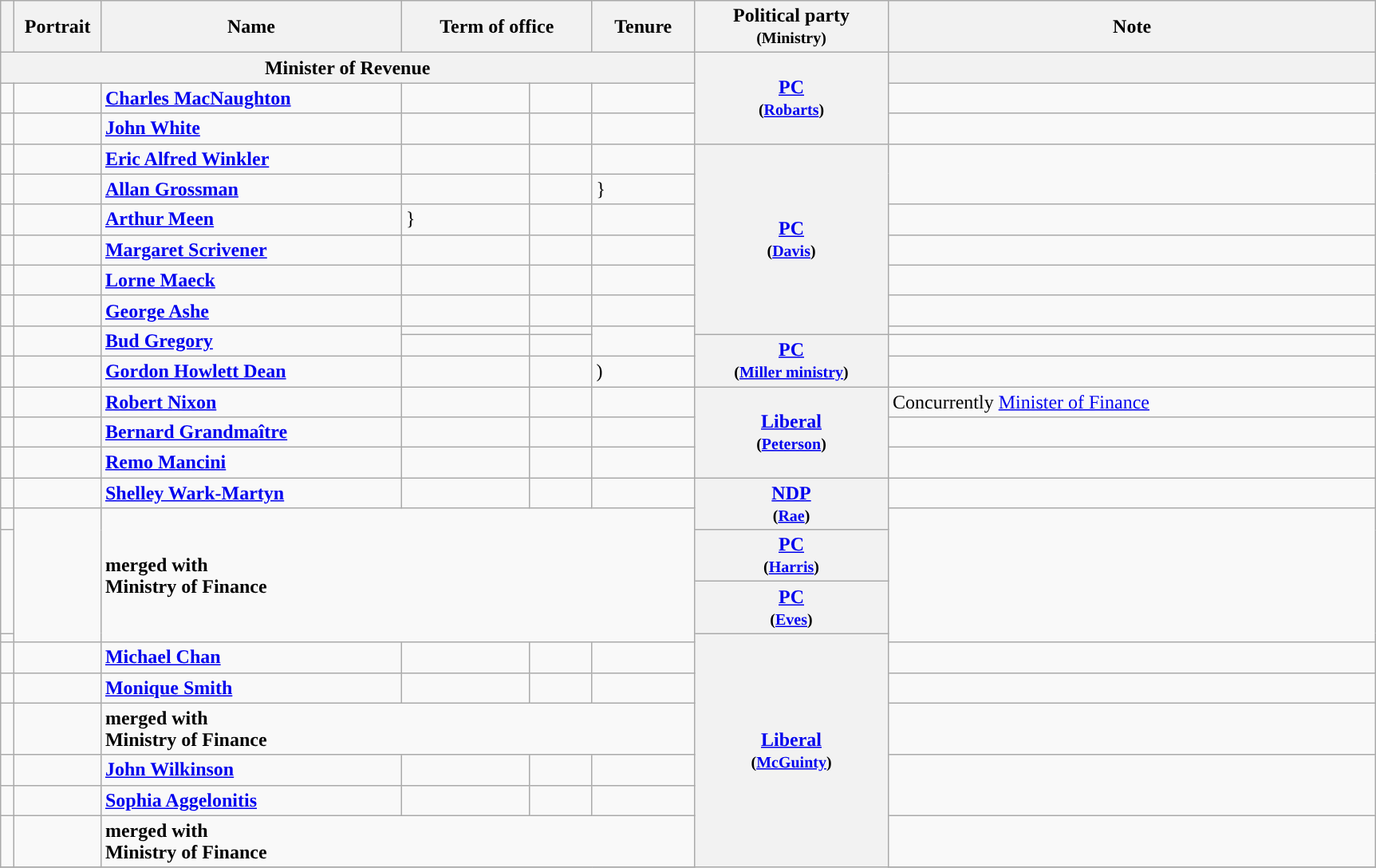<table class="wikitable" style="width: 91%">
<tr>
<th></th>
<th style="width: 65px;">Portrait</th>
<th>Name</th>
<th colspan=2>Term of office</th>
<th>Tenure</th>
<th>Political party<br><small>(Ministry)</small></th>
<th style="width: 400px;">Note</th>
</tr>
<tr>
<th colspan=6>Minister of Revenue</th>
<th rowspan=3; style="background:"><a href='#'>PC</a><br><small>(<a href='#'>Robarts</a>)</small></th>
<th></th>
</tr>
<tr>
<td style="background:"></td>
<td></td>
<td><strong><a href='#'>Charles MacNaughton</a></strong></td>
<td></td>
<td></td>
<td></td>
<td></td>
</tr>
<tr>
<td style="background:"></td>
<td></td>
<td><strong><a href='#'>John White</a></strong></td>
<td></td>
<td></td>
<td></td>
<td></td>
</tr>
<tr>
<td style="background:"></td>
<td></td>
<td><strong><a href='#'>Eric Alfred Winkler</a></strong></td>
<td></td>
<td></td>
<td></td>
<th rowspan=7; style="background:"><a href='#'>PC</a><br><small>(<a href='#'>Davis</a>)</small></th>
</tr>
<tr>
<td style="background:"></td>
<td></td>
<td><strong><a href='#'>Allan Grossman</a></strong></td>
<td></td>
<td></td>
<td>}</td>
</tr>
<tr>
<td style="background:"></td>
<td></td>
<td><strong><a href='#'>Arthur Meen</a></strong></td>
<td>}</td>
<td></td>
<td></td>
<td></td>
</tr>
<tr>
<td style="background:"></td>
<td></td>
<td><strong><a href='#'>Margaret Scrivener</a></strong></td>
<td></td>
<td></td>
<td></td>
<td></td>
</tr>
<tr>
<td style="background:"></td>
<td></td>
<td><strong><a href='#'>Lorne Maeck</a></strong></td>
<td></td>
<td></td>
<td></td>
<td></td>
</tr>
<tr>
<td style="background:"></td>
<td></td>
<td><strong><a href='#'>George Ashe</a></strong></td>
<td></td>
<td></td>
<td></td>
<td></td>
</tr>
<tr>
<td rowspan=2; style="background:"></td>
<td rowspan=2></td>
<td rowspan=2><strong><a href='#'>Bud Gregory</a></strong></td>
<td></td>
<td></td>
<td rowspan=2></td>
</tr>
<tr>
<td></td>
<td></td>
<th rowspan=2; style="background:"><a href='#'>PC</a><br><small>(<a href='#'>Miller ministry</a>)</small></th>
<td></td>
</tr>
<tr>
<td style="background:"></td>
<td></td>
<td><strong><a href='#'>Gordon Howlett Dean</a></strong></td>
<td></td>
<td></td>
<td>)</td>
<td></td>
</tr>
<tr>
<td style="background:"></td>
<td></td>
<td><strong><a href='#'>Robert Nixon</a></strong></td>
<td></td>
<td></td>
<td></td>
<th rowspan=3; style="background:"><a href='#'>Liberal</a><br><small>(<a href='#'>Peterson</a>)</small></th>
<td>Concurrently <a href='#'>Minister of Finance</a></td>
</tr>
<tr>
<td style="background:"></td>
<td></td>
<td><strong><a href='#'>Bernard Grandmaître </a></strong></td>
<td></td>
<td></td>
<td></td>
<td></td>
</tr>
<tr>
<td style="background:"></td>
<td></td>
<td><strong><a href='#'>Remo Mancini</a></strong></td>
<td></td>
<td></td>
<td></td>
<td></td>
</tr>
<tr>
<td style="background:"></td>
<td></td>
<td><strong><a href='#'>Shelley Wark-Martyn</a></strong></td>
<td></td>
<td></td>
<td></td>
<th rowspan=2; style="background:"><a href='#'>NDP</a><br><small>(<a href='#'>Rae</a>)</small></th>
<td></td>
</tr>
<tr>
<td style="background:"></td>
<td rowspan=4></td>
<td rowspan=4; colspan=4><strong>merged with <br> Ministry  of Finance</strong></td>
</tr>
<tr>
<td rowspan=2; style="background:"></td>
<th rowspan=1; style="background:"><a href='#'>PC</a><br><small>(<a href='#'>Harris</a>)</small></th>
</tr>
<tr>
<th style="background:"><a href='#'>PC</a><br><small>(<a href='#'>Eves</a>)</small></th>
</tr>
<tr>
<td style="background:"></td>
<th rowspan=8; style="background:"><a href='#'>Liberal</a><br><small>(<a href='#'>McGuinty</a>)</small></th>
</tr>
<tr>
<td style="background:"></td>
<td></td>
<td><strong><a href='#'>Michael Chan</a></strong></td>
<td></td>
<td></td>
<td></td>
<td></td>
</tr>
<tr>
<td style="background:"></td>
<td></td>
<td><strong><a href='#'>Monique Smith</a></strong></td>
<td></td>
<td></td>
<td></td>
<td></td>
</tr>
<tr>
<td style="background:"></td>
<td></td>
<td colspan=4><strong>merged with <br> Ministry  of Finance</strong></td>
<td></td>
</tr>
<tr>
<td style="background:"></td>
<td></td>
<td><strong><a href='#'>John Wilkinson</a></strong></td>
<td></td>
<td></td>
<td></td>
</tr>
<tr>
<td style="background:"></td>
<td></td>
<td><strong><a href='#'>Sophia Aggelonitis</a></strong></td>
<td></td>
<td></td>
<td></td>
</tr>
<tr>
<td style="background:"></td>
<td></td>
<td colspan=4><strong>merged with <br> Ministry  of Finance</strong></td>
<td></td>
</tr>
<tr>
</tr>
</table>
